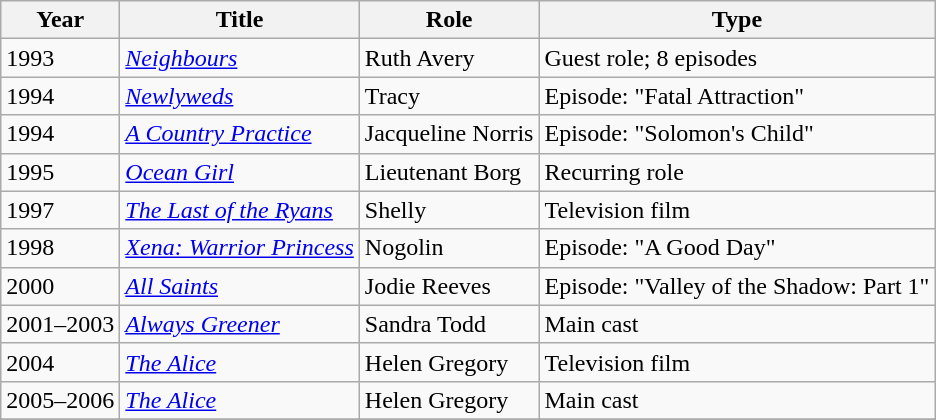<table class="wikitable">
<tr>
<th>Year</th>
<th>Title</th>
<th>Role</th>
<th>Type</th>
</tr>
<tr>
<td>1993</td>
<td><em><a href='#'>Neighbours</a></em></td>
<td>Ruth Avery</td>
<td>Guest role; 8 episodes</td>
</tr>
<tr>
<td>1994</td>
<td><em><a href='#'>Newlyweds</a></em></td>
<td>Tracy</td>
<td>Episode: "Fatal Attraction"</td>
</tr>
<tr>
<td>1994</td>
<td><em><a href='#'>A Country Practice</a></em></td>
<td>Jacqueline Norris</td>
<td>Episode: "Solomon's Child"</td>
</tr>
<tr>
<td>1995</td>
<td><em><a href='#'>Ocean Girl</a></em></td>
<td>Lieutenant Borg</td>
<td>Recurring role</td>
</tr>
<tr>
<td>1997</td>
<td><em><a href='#'>The Last of the Ryans</a></em></td>
<td>Shelly</td>
<td>Television film</td>
</tr>
<tr>
<td>1998</td>
<td><em><a href='#'>Xena: Warrior Princess</a></em></td>
<td>Nogolin</td>
<td>Episode: "A Good Day"</td>
</tr>
<tr>
<td>2000</td>
<td><em><a href='#'>All Saints</a></em></td>
<td>Jodie Reeves</td>
<td>Episode: "Valley of the Shadow: Part 1"</td>
</tr>
<tr>
<td>2001–2003</td>
<td><em><a href='#'>Always Greener</a></em></td>
<td>Sandra Todd</td>
<td>Main cast</td>
</tr>
<tr>
<td>2004</td>
<td><em><a href='#'>The Alice</a></em></td>
<td>Helen Gregory</td>
<td>Television film</td>
</tr>
<tr>
<td>2005–2006</td>
<td><em><a href='#'>The Alice</a></em></td>
<td>Helen Gregory</td>
<td>Main cast</td>
</tr>
<tr>
</tr>
</table>
